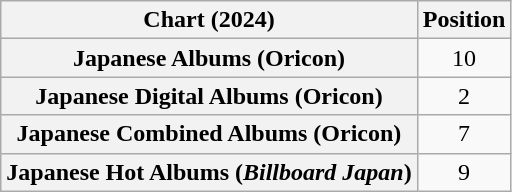<table class="wikitable sortable plainrowheaders" style="text-align:center">
<tr>
<th scope="col">Chart (2024)</th>
<th scope="col">Position</th>
</tr>
<tr>
<th scope="row">Japanese Albums (Oricon)</th>
<td>10</td>
</tr>
<tr>
<th scope="row">Japanese Digital Albums (Oricon)</th>
<td align="center">2</td>
</tr>
<tr>
<th scope="row">Japanese Combined Albums (Oricon)</th>
<td>7</td>
</tr>
<tr>
<th scope="row">Japanese Hot Albums (<em>Billboard Japan</em>)</th>
<td>9</td>
</tr>
</table>
